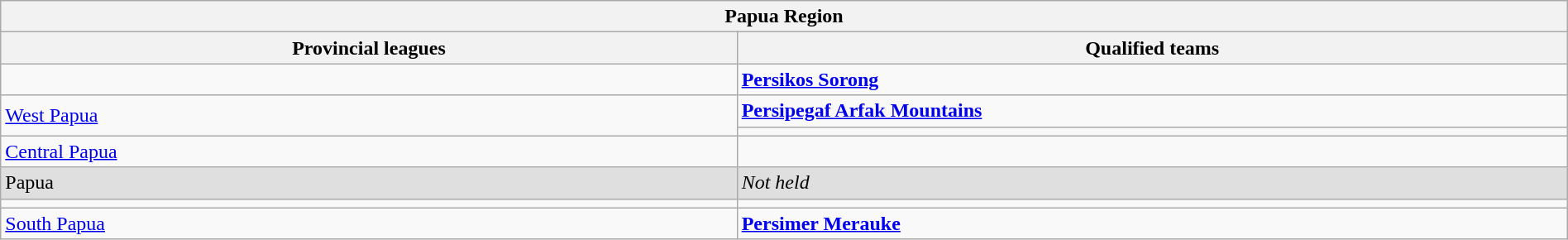<table class="wikitable sortable" style="width:100%;">
<tr>
<th colspan="2"><strong>Papua Region</strong></th>
</tr>
<tr>
<th style="width:47%;">Provincial leagues</th>
<th style="width:53%;">Qualified teams</th>
</tr>
<tr>
<td></td>
<td><strong><a href='#'>Persikos Sorong</a></strong></td>
</tr>
<tr>
<td rowspan="2"> <a href='#'>West Papua</a></td>
<td><strong><a href='#'>Persipegaf Arfak Mountains</a></strong></td>
</tr>
<tr>
<td></td>
</tr>
<tr>
<td> <a href='#'>Central Papua</a></td>
<td></td>
</tr>
<tr bgcolor="#DFDFDF">
<td> Papua</td>
<td><em>Not held</em></td>
</tr>
<tr>
<td></td>
<td></td>
</tr>
<tr>
<td> <a href='#'>South Papua</a></td>
<td><strong><a href='#'>Persimer Merauke</a></strong></td>
</tr>
</table>
